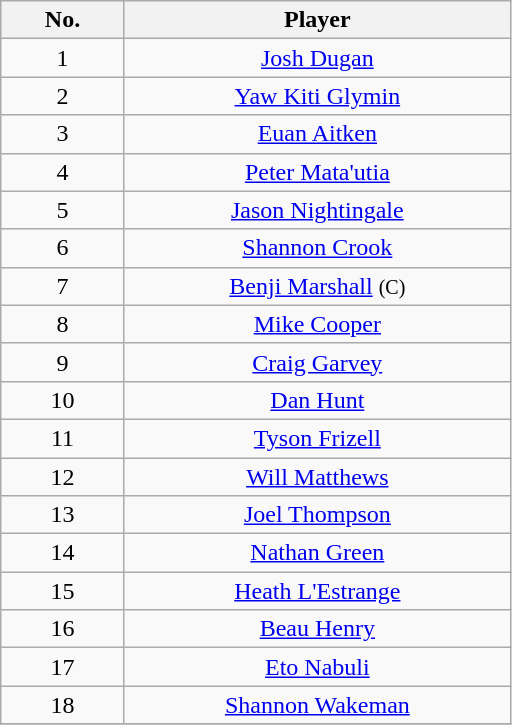<table class="wikitable" style="text-align: center;">
<tr>
<th style="width:75px;">No.</th>
<th style="width:250px;">Player</th>
</tr>
<tr>
<td>1</td>
<td><a href='#'>Josh Dugan</a></td>
</tr>
<tr>
<td>2</td>
<td><a href='#'>Yaw Kiti Glymin</a></td>
</tr>
<tr>
<td>3</td>
<td><a href='#'>Euan Aitken</a></td>
</tr>
<tr>
<td>4</td>
<td><a href='#'>Peter Mata'utia</a></td>
</tr>
<tr>
<td>5</td>
<td><a href='#'>Jason Nightingale</a></td>
</tr>
<tr>
<td>6</td>
<td><a href='#'>Shannon Crook</a></td>
</tr>
<tr>
<td>7</td>
<td><a href='#'>Benji Marshall</a> <small>(C)</small></td>
</tr>
<tr>
<td>8</td>
<td><a href='#'>Mike Cooper</a></td>
</tr>
<tr>
<td>9</td>
<td><a href='#'>Craig Garvey</a></td>
</tr>
<tr>
<td>10</td>
<td><a href='#'>Dan Hunt</a></td>
</tr>
<tr>
<td>11</td>
<td><a href='#'>Tyson Frizell</a></td>
</tr>
<tr>
<td>12</td>
<td><a href='#'>Will Matthews</a></td>
</tr>
<tr>
<td>13</td>
<td><a href='#'>Joel Thompson</a></td>
</tr>
<tr>
<td>14</td>
<td><a href='#'>Nathan Green</a></td>
</tr>
<tr>
<td>15</td>
<td><a href='#'>Heath L'Estrange</a></td>
</tr>
<tr>
<td>16</td>
<td><a href='#'>Beau Henry</a></td>
</tr>
<tr>
<td>17</td>
<td><a href='#'>Eto Nabuli</a></td>
</tr>
<tr>
<td>18</td>
<td><a href='#'>Shannon Wakeman</a></td>
</tr>
<tr>
</tr>
</table>
